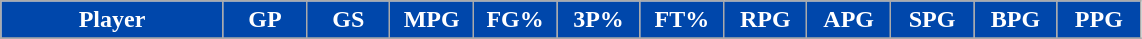<table class="wikitable sortable" style="text-align:center;">
<tr>
<th style="background:#0047AB;color:white;" width="16%">Player</th>
<th style="background:#0047AB;color:white;" width="6%">GP</th>
<th style="background:#0047AB;color:white;" width="6%">GS</th>
<th style="background:#0047AB;color:white;" width="6%">MPG</th>
<th style="background:#0047AB;color:white;" width="6%">FG%</th>
<th style="background:#0047AB;color:white;" width="6%">3P%</th>
<th style="background:#0047AB;color:white;" width="6%">FT%</th>
<th style="background:#0047AB;color:white;" width="6%">RPG</th>
<th style="background:#0047AB;color:white;" width="6%">APG</th>
<th style="background:#0047AB;color:white;" width="6%">SPG</th>
<th style="background:#0047AB;color:white;" width="6%">BPG</th>
<th style="background:#0047AB;color:white;" width="6%">PPG</th>
</tr>
<tr>
</tr>
</table>
